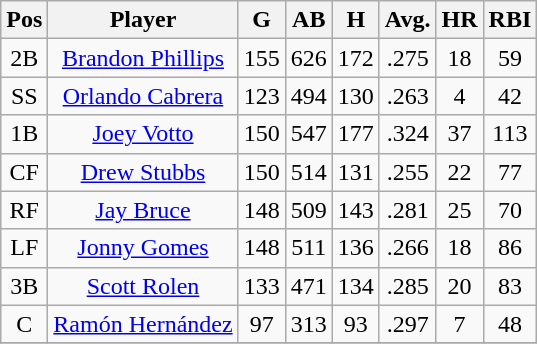<table class="wikitable sortable" style="text-align:center;">
<tr>
<th>Pos</th>
<th>Player</th>
<th>G</th>
<th>AB</th>
<th>H</th>
<th>Avg.</th>
<th>HR</th>
<th>RBI</th>
</tr>
<tr>
<td>2B</td>
<td><a href='#'>Brandon Phillips</a></td>
<td>155</td>
<td>626</td>
<td>172</td>
<td>.275</td>
<td>18</td>
<td>59</td>
</tr>
<tr>
<td>SS</td>
<td><a href='#'>Orlando Cabrera</a></td>
<td>123</td>
<td>494</td>
<td>130</td>
<td>.263</td>
<td>4</td>
<td>42</td>
</tr>
<tr>
<td>1B</td>
<td><a href='#'>Joey Votto</a></td>
<td>150</td>
<td>547</td>
<td>177</td>
<td>.324</td>
<td>37</td>
<td>113</td>
</tr>
<tr>
<td>CF</td>
<td><a href='#'>Drew Stubbs</a></td>
<td>150</td>
<td>514</td>
<td>131</td>
<td>.255</td>
<td>22</td>
<td>77</td>
</tr>
<tr>
<td>RF</td>
<td><a href='#'>Jay Bruce</a></td>
<td>148</td>
<td>509</td>
<td>143</td>
<td>.281</td>
<td>25</td>
<td>70</td>
</tr>
<tr>
<td>LF</td>
<td><a href='#'>Jonny Gomes</a></td>
<td>148</td>
<td>511</td>
<td>136</td>
<td>.266</td>
<td>18</td>
<td>86</td>
</tr>
<tr>
<td>3B</td>
<td><a href='#'>Scott Rolen</a></td>
<td>133</td>
<td>471</td>
<td>134</td>
<td>.285</td>
<td>20</td>
<td>83</td>
</tr>
<tr>
<td>C</td>
<td><a href='#'>Ramón Hernández</a></td>
<td>97</td>
<td>313</td>
<td>93</td>
<td>.297</td>
<td>7</td>
<td>48</td>
</tr>
<tr>
</tr>
</table>
